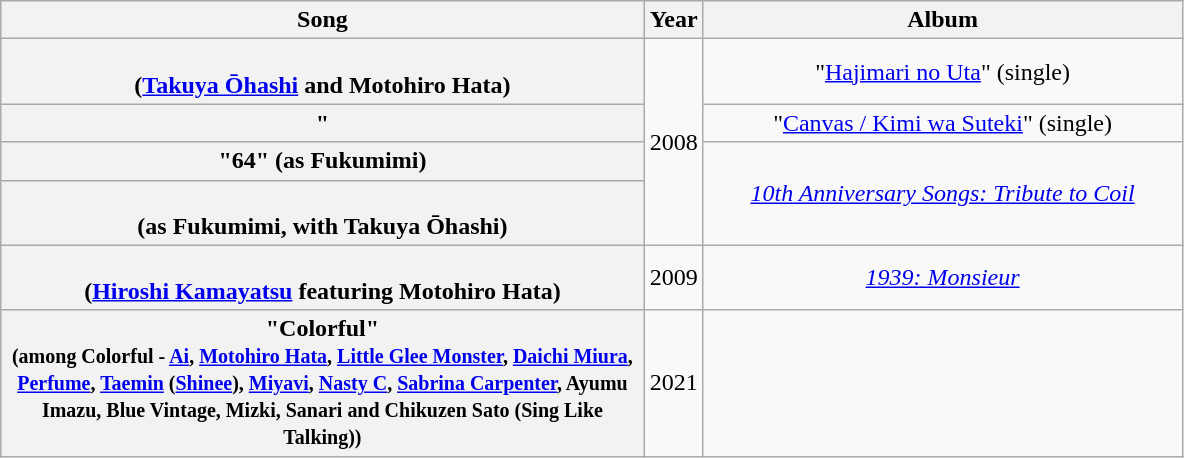<table class="wikitable plainrowheaders" style="text-align:center;" border="1">
<tr>
<th scope="col" style="width:23em;">Song</th>
<th scope="col" width="5%;">Year</th>
<th scope="col" style="width:17em;">Album</th>
</tr>
<tr>
<th scope="row"><br><span>(<a href='#'>Takuya Ōhashi</a> and Motohiro Hata)</span></th>
<td rowspan="4">2008</td>
<td>"<a href='#'>Hajimari no Uta</a>" (single)</td>
</tr>
<tr>
<th scope="row">"</th>
<td>"<a href='#'>Canvas / Kimi wa Suteki</a>" (single)</td>
</tr>
<tr>
<th scope="row">"64" (as Fukumimi)</th>
<td rowspan="2"><em><a href='#'>10th Anniversary Songs: Tribute to Coil</a></em></td>
</tr>
<tr>
<th scope="row"><br><span>(as Fukumimi, with Takuya Ōhashi)</span></th>
</tr>
<tr>
<th scope="row"><br><span>(<a href='#'>Hiroshi Kamayatsu</a> featuring Motohiro Hata)</span></th>
<td>2009</td>
<td><em><a href='#'>1939: Monsieur</a></em></td>
</tr>
<tr>
<th scope="row">"Colorful"<br><small>(among Colorful - <a href='#'>Ai</a>, <a href='#'>Motohiro Hata</a>, <a href='#'>Little Glee Monster</a>, <a href='#'>Daichi Miura</a>, <a href='#'>Perfume</a>, <a href='#'>Taemin</a> (<a href='#'>Shinee</a>), <a href='#'>Miyavi</a>, <a href='#'>Nasty C</a>, <a href='#'>Sabrina Carpenter</a>, Ayumu Imazu, Blue Vintage, Mizki, Sanari and Chikuzen Sato (Sing Like Talking))</small></th>
<td>2021</td>
<td></td>
</tr>
</table>
